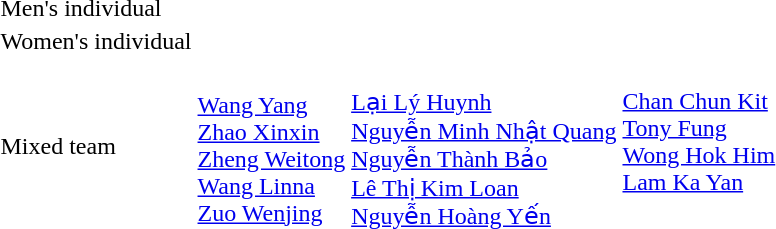<table>
<tr>
<td>Men's individual<br></td>
<td></td>
<td></td>
<td></td>
</tr>
<tr>
<td>Women's individual<br></td>
<td></td>
<td></td>
<td></td>
</tr>
<tr>
<td>Mixed team<br></td>
<td><br><a href='#'>Wang Yang</a><br><a href='#'>Zhao Xinxin</a><br><a href='#'>Zheng Weitong</a><br><a href='#'>Wang Linna</a><br><a href='#'>Zuo Wenjing</a></td>
<td><br><a href='#'>Lại Lý Huynh</a><br><a href='#'>Nguyễn Minh Nhật Quang</a><br><a href='#'>Nguyễn Thành Bảo</a><br><a href='#'>Lê Thị Kim Loan</a><br><a href='#'>Nguyễn Hoàng Yến</a></td>
<td valign=top><br><a href='#'>Chan Chun Kit</a><br><a href='#'>Tony Fung</a><br><a href='#'>Wong Hok Him</a><br><a href='#'>Lam Ka Yan</a></td>
</tr>
</table>
